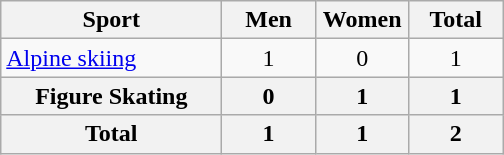<table class="wikitable sortable" style=text-align:center>
<tr>
<th width=140>Sport</th>
<th width=55>Men</th>
<th width=55>Women</th>
<th width=55>Total</th>
</tr>
<tr>
<td align=left><a href='#'>Alpine skiing</a></td>
<td>1</td>
<td>0</td>
<td>1</td>
</tr>
<tr>
<th>Figure Skating</th>
<th>0</th>
<th>1</th>
<th>1</th>
</tr>
<tr>
<th>Total</th>
<th>1</th>
<th>1</th>
<th>2</th>
</tr>
</table>
